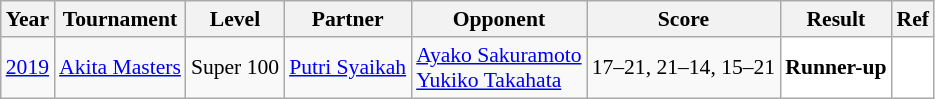<table class="sortable wikitable" style="font-size: 90%;">
<tr>
<th>Year</th>
<th>Tournament</th>
<th>Level</th>
<th>Partner</th>
<th>Opponent</th>
<th>Score</th>
<th>Result</th>
<th>Ref</th>
</tr>
<tr>
<td align="center"><a href='#'>2019</a></td>
<td align="left"><a href='#'>Akita Masters</a></td>
<td align="left">Super 100</td>
<td align="left"> <a href='#'>Putri Syaikah</a></td>
<td align="left"> <a href='#'>Ayako Sakuramoto</a><br> <a href='#'>Yukiko Takahata</a></td>
<td align="left">17–21, 21–14, 15–21</td>
<td style="text-align:left; background:white"> <strong>Runner-up</strong></td>
<td style="text-align:center; background:white"></td>
</tr>
</table>
